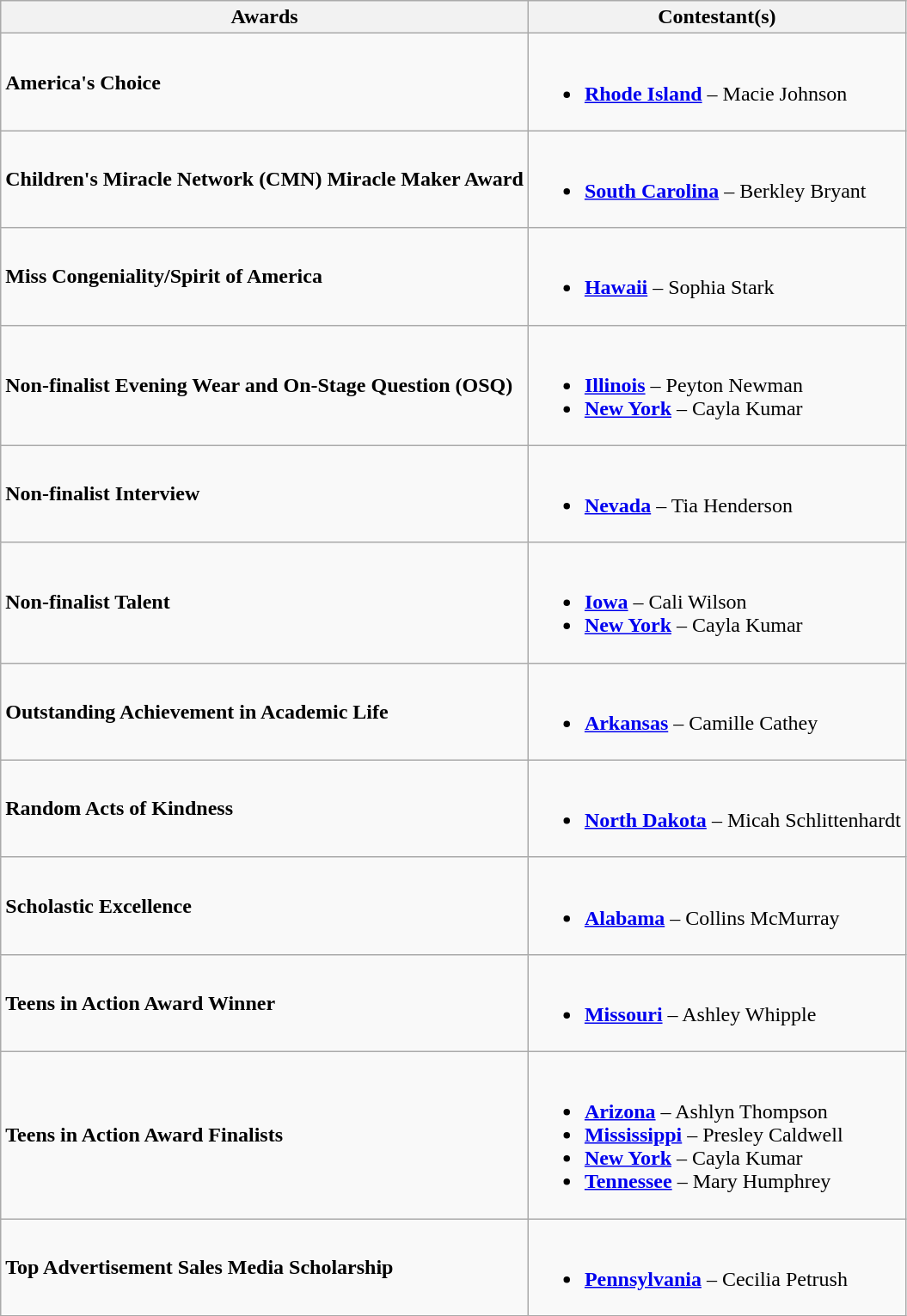<table class="wikitable sortable">
<tr>
<th>Awards</th>
<th>Contestant(s)</th>
</tr>
<tr>
<td><strong>America's Choice</strong></td>
<td><br><ul><li> <strong><a href='#'>Rhode Island</a></strong> – Macie Johnson</li></ul></td>
</tr>
<tr>
<td><strong>Children's Miracle Network (CMN) Miracle Maker Award</strong></td>
<td><br><ul><li> <strong><a href='#'>South Carolina</a></strong> – Berkley Bryant</li></ul></td>
</tr>
<tr>
<td><strong>Miss Congeniality/Spirit of America</strong></td>
<td><br><ul><li> <strong><a href='#'>Hawaii</a></strong> – Sophia Stark</li></ul></td>
</tr>
<tr>
<td><strong>Non-finalist Evening Wear and On-Stage Question (OSQ)</strong></td>
<td><br><ul><li> <strong><a href='#'>Illinois</a></strong> – Peyton Newman</li><li> <strong><a href='#'>New York</a></strong> – Cayla Kumar</li></ul></td>
</tr>
<tr>
<td><strong>Non-finalist Interview</strong></td>
<td><br><ul><li> <strong><a href='#'>Nevada</a></strong> – Tia Henderson</li></ul></td>
</tr>
<tr>
<td><strong>Non-finalist Talent</strong></td>
<td><br><ul><li> <strong><a href='#'>Iowa</a></strong> – Cali Wilson</li><li> <strong><a href='#'>New York</a></strong> – Cayla Kumar</li></ul></td>
</tr>
<tr>
<td><strong>Outstanding Achievement in Academic Life</strong></td>
<td><br><ul><li> <strong><a href='#'>Arkansas</a></strong> – Camille Cathey</li></ul></td>
</tr>
<tr>
<td><strong>Random Acts of Kindness</strong></td>
<td><br><ul><li> <strong><a href='#'>North Dakota</a></strong> – Micah Schlittenhardt</li></ul></td>
</tr>
<tr>
<td><strong>Scholastic Excellence</strong></td>
<td><br><ul><li> <strong><a href='#'>Alabama</a></strong> – Collins McMurray</li></ul></td>
</tr>
<tr>
<td><strong>Teens in Action Award Winner</strong></td>
<td><br><ul><li> <strong><a href='#'>Missouri</a></strong> – Ashley Whipple</li></ul></td>
</tr>
<tr>
<td><strong>Teens in Action Award Finalists</strong></td>
<td><br><ul><li> <strong><a href='#'>Arizona</a></strong> – Ashlyn Thompson</li><li> <strong><a href='#'>Mississippi</a></strong> – Presley Caldwell</li><li> <strong><a href='#'>New York</a></strong> – Cayla Kumar</li><li> <strong><a href='#'>Tennessee</a></strong> – Mary Humphrey</li></ul></td>
</tr>
<tr>
<td><strong>Top Advertisement Sales Media Scholarship</strong></td>
<td><br><ul><li> <strong><a href='#'>Pennsylvania</a></strong> – Cecilia Petrush</li></ul></td>
</tr>
</table>
